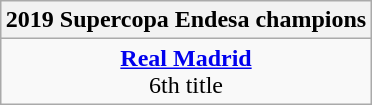<table class=wikitable style="text-align:center; margin:auto">
<tr>
<th>2019 Supercopa Endesa champions</th>
</tr>
<tr>
<td><strong><a href='#'>Real Madrid</a></strong><br>6th title</td>
</tr>
</table>
